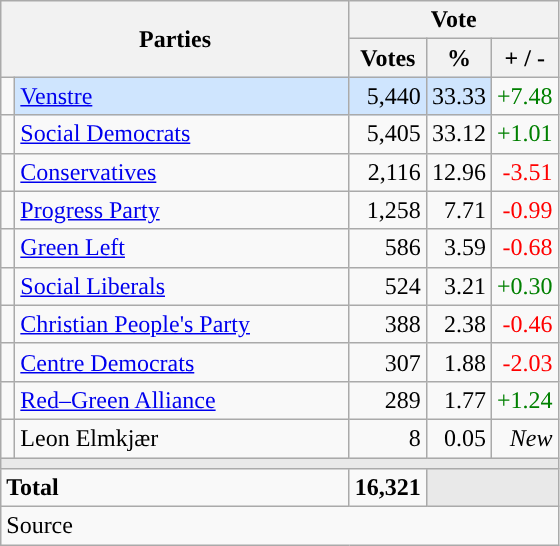<table class="wikitable" style="text-align:right;">
<tr>
<th style="text-align:centre;" rowspan="2" colspan="2" width="225">Parties</th>
<th colspan="3">Vote</th>
</tr>
<tr>
<th width="15">Votes</th>
<th width="15">%</th>
<th width="15">+ / -</th>
</tr>
<tr>
<td width="2" style="color:inherit;background:"></td>
<td bgcolor=#cfe5fe  align="left"><a href='#'>Venstre</a></td>
<td bgcolor=#cfe5fe>5,440</td>
<td bgcolor=#cfe5fe>33.33</td>
<td style=color:green;>+7.48</td>
</tr>
<tr>
<td width="2" style="color:inherit;background:"></td>
<td align="left"><a href='#'>Social Democrats</a></td>
<td>5,405</td>
<td>33.12</td>
<td style=color:green;>+1.01</td>
</tr>
<tr>
<td width="2" style="color:inherit;background:"></td>
<td align="left"><a href='#'>Conservatives</a></td>
<td>2,116</td>
<td>12.96</td>
<td style=color:red;>-3.51</td>
</tr>
<tr>
<td width="2" style="color:inherit;background:"></td>
<td align="left"><a href='#'>Progress Party</a></td>
<td>1,258</td>
<td>7.71</td>
<td style=color:red;>-0.99</td>
</tr>
<tr>
<td width="2" style="color:inherit;background:"></td>
<td align="left"><a href='#'>Green Left</a></td>
<td>586</td>
<td>3.59</td>
<td style=color:red;>-0.68</td>
</tr>
<tr>
<td width="2" style="color:inherit;background:"></td>
<td align="left"><a href='#'>Social Liberals</a></td>
<td>524</td>
<td>3.21</td>
<td style=color:green;>+0.30</td>
</tr>
<tr>
<td width="2" style="color:inherit;background:"></td>
<td align="left"><a href='#'>Christian People's Party</a></td>
<td>388</td>
<td>2.38</td>
<td style=color:red;>-0.46</td>
</tr>
<tr>
<td width="2" style="color:inherit;background:"></td>
<td align="left"><a href='#'>Centre Democrats</a></td>
<td>307</td>
<td>1.88</td>
<td style=color:red;>-2.03</td>
</tr>
<tr>
<td width="2" style="color:inherit;background:"></td>
<td align="left"><a href='#'>Red–Green Alliance</a></td>
<td>289</td>
<td>1.77</td>
<td style=color:green;>+1.24</td>
</tr>
<tr>
<td width="2" style="color:inherit;background:"></td>
<td align="left">Leon Elmkjær</td>
<td>8</td>
<td>0.05</td>
<td><em>New</em></td>
</tr>
<tr>
<td colspan="7" bgcolor="#E9E9E9"></td>
</tr>
<tr>
<td align="left" colspan="2"><strong>Total</strong></td>
<td><strong>16,321</strong></td>
<td bgcolor="#E9E9E9" colspan="2"></td>
</tr>
<tr>
<td align="left" colspan="6">Source</td>
</tr>
</table>
